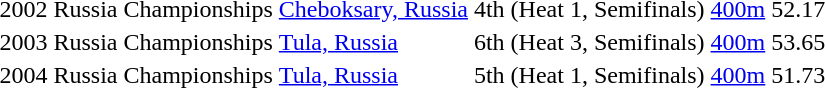<table>
<tr>
<td>2002</td>
<td>Russia Championships</td>
<td><a href='#'>Cheboksary, Russia</a></td>
<td>4th (Heat 1, Semifinals)</td>
<td><a href='#'>400m</a></td>
<td>52.17</td>
</tr>
<tr>
<td>2003</td>
<td>Russia Championships</td>
<td><a href='#'>Tula, Russia</a></td>
<td>6th (Heat 3, Semifinals)</td>
<td><a href='#'>400m</a></td>
<td>53.65</td>
</tr>
<tr>
<td>2004</td>
<td>Russia Championships</td>
<td><a href='#'>Tula, Russia</a></td>
<td>5th (Heat 1, Semifinals)</td>
<td><a href='#'>400m</a></td>
<td>51.73</td>
</tr>
</table>
